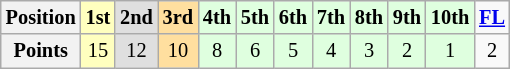<table class="wikitable" style="font-size:85%; text-align:center">
<tr>
<th>Position</th>
<td style="background:#ffffbf;"><strong>1st</strong></td>
<td style="background:#dfdfdf;"><strong>2nd</strong></td>
<td style="background:#ffdf9f;"><strong>3rd</strong></td>
<td style="background:#dfffdf;"><strong>4th</strong></td>
<td style="background:#dfffdf;"><strong>5th</strong></td>
<td style="background:#dfffdf;"><strong>6th</strong></td>
<td style="background:#dfffdf;"><strong>7th</strong></td>
<td style="background:#dfffdf;"><strong>8th</strong></td>
<td style="background:#dfffdf;"><strong>9th</strong></td>
<td style="background:#dfffdf;"><strong>10th</strong></td>
<td><strong><a href='#'>FL</a></strong></td>
</tr>
<tr>
<th>Points</th>
<td style="background:#ffffbf;">15</td>
<td style="background:#dfdfdf;">12</td>
<td style="background:#ffdf9f;">10</td>
<td style="background:#dfffdf;">8</td>
<td style="background:#dfffdf;">6</td>
<td style="background:#dfffdf;">5</td>
<td style="background:#dfffdf;">4</td>
<td style="background:#dfffdf;">3</td>
<td style="background:#dfffdf;">2</td>
<td style="background:#dfffdf;">1</td>
<td>2</td>
</tr>
</table>
